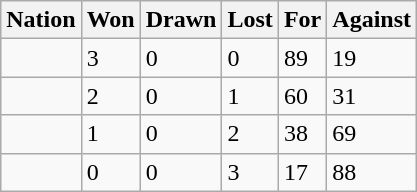<table class="wikitable">
<tr>
<th>Nation</th>
<th>Won</th>
<th>Drawn</th>
<th>Lost</th>
<th>For</th>
<th>Against</th>
</tr>
<tr>
<td></td>
<td>3</td>
<td>0</td>
<td>0</td>
<td>89</td>
<td>19</td>
</tr>
<tr>
<td></td>
<td>2</td>
<td>0</td>
<td>1</td>
<td>60</td>
<td>31</td>
</tr>
<tr>
<td></td>
<td>1</td>
<td>0</td>
<td>2</td>
<td>38</td>
<td>69</td>
</tr>
<tr>
<td></td>
<td>0</td>
<td>0</td>
<td>3</td>
<td>17</td>
<td>88</td>
</tr>
</table>
